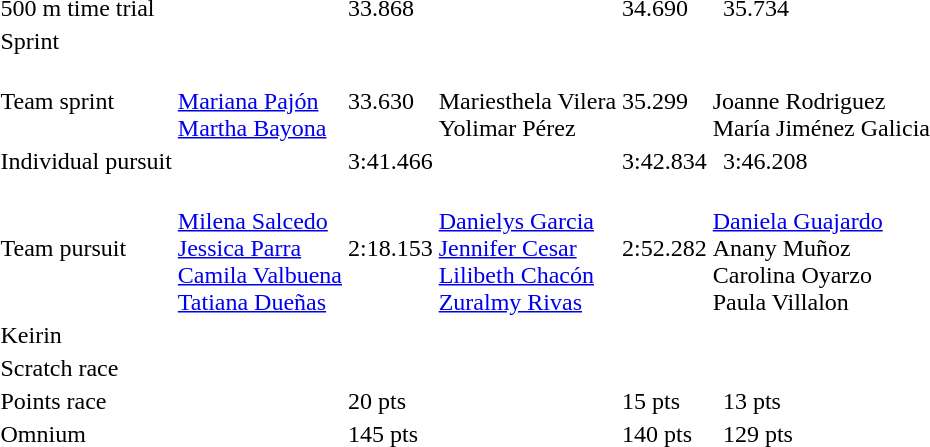<table>
<tr>
<td>500 m time trial</td>
<td></td>
<td>33.868</td>
<td></td>
<td>34.690</td>
<td></td>
<td>35.734</td>
</tr>
<tr>
<td>Sprint</td>
<td colspan=2></td>
<td colspan=2></td>
<td colspan=2></td>
</tr>
<tr>
<td>Team sprint</td>
<td><br><a href='#'>Mariana Pajón</a><br><a href='#'>Martha Bayona</a></td>
<td>33.630</td>
<td><br>Mariesthela Vilera<br>Yolimar Pérez</td>
<td>35.299</td>
<td colspan=2><br>Joanne Rodriguez<br>María Jiménez Galicia</td>
</tr>
<tr>
<td>Individual pursuit</td>
<td></td>
<td>3:41.466</td>
<td></td>
<td>3:42.834</td>
<td></td>
<td>3:46.208</td>
</tr>
<tr>
<td>Team pursuit</td>
<td><br><a href='#'>Milena Salcedo</a><br><a href='#'>Jessica Parra</a><br><a href='#'>Camila Valbuena</a><br><a href='#'>Tatiana Dueñas</a></td>
<td>2:18.153</td>
<td><br><a href='#'>Danielys Garcia</a><br><a href='#'>Jennifer Cesar</a><br><a href='#'>Lilibeth Chacón</a><br><a href='#'>Zuralmy Rivas</a></td>
<td>2:52.282</td>
<td colspan=2><br><a href='#'>Daniela Guajardo</a><br>Anany Muñoz<br>Carolina Oyarzo<br>Paula Villalon</td>
</tr>
<tr>
<td>Keirin</td>
<td colspan=2></td>
<td colspan=2></td>
<td colspan=2></td>
</tr>
<tr>
<td>Scratch race</td>
<td colspan=2></td>
<td colspan=2></td>
<td colspan=2></td>
</tr>
<tr>
<td>Points race</td>
<td></td>
<td>20 pts</td>
<td></td>
<td>15 pts</td>
<td></td>
<td>13 pts</td>
</tr>
<tr>
<td>Omnium</td>
<td></td>
<td>145 pts</td>
<td></td>
<td>140 pts</td>
<td></td>
<td>129 pts</td>
</tr>
</table>
